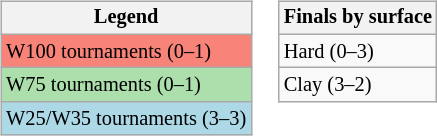<table>
<tr valign=top>
<td><br><table class=wikitable style=font-size:85%;>
<tr>
<th>Legend</th>
</tr>
<tr style="background:#f88379;">
<td>W100 tournaments (0–1)</td>
</tr>
<tr style="background:#addfad;">
<td>W75 tournaments (0–1)</td>
</tr>
<tr style="background:lightblue;">
<td>W25/W35 tournaments (3–3)</td>
</tr>
</table>
</td>
<td><br><table class=wikitable style=font-size:85%;>
<tr>
<th>Finals by surface</th>
</tr>
<tr>
<td>Hard (0–3)</td>
</tr>
<tr>
<td>Clay (3–2)</td>
</tr>
</table>
</td>
</tr>
</table>
